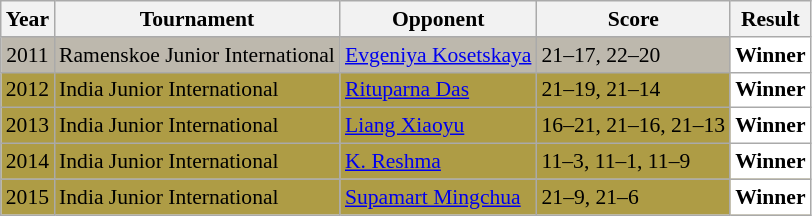<table class="sortable wikitable" style="font-size: 90%;">
<tr>
<th>Year</th>
<th>Tournament</th>
<th>Opponent</th>
<th>Score</th>
<th>Result</th>
</tr>
<tr style="background:#BDB8AD">
<td align="center">2011</td>
<td align="left">Ramenskoe Junior International</td>
<td align="left"> <a href='#'>Evgeniya Kosetskaya</a></td>
<td align="left">21–17, 22–20</td>
<td style="text-align:left; background:white"> <strong>Winner</strong></td>
</tr>
<tr style="background:#AE9C45">
<td align="center">2012</td>
<td align="left">India Junior International</td>
<td align="left"> <a href='#'>Rituparna Das</a></td>
<td align="left">21–19, 21–14</td>
<td style="text-align:left; background:white"> <strong>Winner</strong></td>
</tr>
<tr style="background:#AE9C45">
<td align="center">2013</td>
<td align="left">India Junior International</td>
<td align="left"> <a href='#'>Liang Xiaoyu</a></td>
<td align="left">16–21, 21–16, 21–13</td>
<td style="text-align:left; background:white"> <strong>Winner</strong></td>
</tr>
<tr style="background:#AE9C45">
<td align="center">2014</td>
<td align="left">India Junior International</td>
<td align="left"> <a href='#'>K. Reshma</a></td>
<td align="left">11–3, 11–1, 11–9</td>
<td style="text-align:left; background:white"> <strong>Winner</strong></td>
</tr>
<tr style="background:#AE9C45">
<td align="center">2015</td>
<td align="left">India Junior International</td>
<td align="left"> <a href='#'>Supamart Mingchua</a></td>
<td align="left">21–9, 21–6</td>
<td style="text-align:left; background:white"> <strong>Winner</strong></td>
</tr>
</table>
